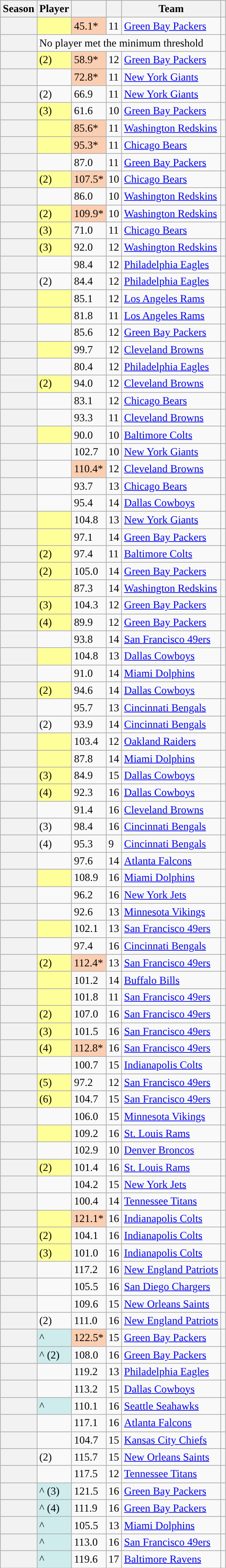<table class="wikitable sortable">
<tr>
<th scope=col>Season</th>
<th scope=col>Player</th>
<th scope=col></th>
<th scope=col></th>
<th scope=col>Team</th>
<th scope=col class= "unsortable"></th>
</tr>
<tr>
<th scope=row></th>
<td style="background:#ff9;"></td>
<td style="background:#fbceb1;">45.1*</td>
<td>11</td>
<td><a href='#'>Green Bay Packers</a></td>
<td></td>
</tr>
<tr>
<th scope=row></th>
<td colspan=4>No player met the minimum threshold</td>
<td></td>
</tr>
<tr>
<th scope=row></th>
<td style="background:#ff9;"> (2)</td>
<td style="background:#fbceb1;">58.9*</td>
<td>12</td>
<td><a href='#'>Green Bay Packers</a></td>
<td></td>
</tr>
<tr>
<th scope=row></th>
<td></td>
<td style="background:#fbceb1;">72.8*</td>
<td>11</td>
<td><a href='#'>New York Giants</a></td>
<td></td>
</tr>
<tr>
<th scope=row></th>
<td> (2)</td>
<td>66.9</td>
<td>11</td>
<td><a href='#'>New York Giants</a></td>
<td></td>
</tr>
<tr>
<th scope=row></th>
<td style="background:#ff9;"> (3)</td>
<td>61.6</td>
<td>10</td>
<td><a href='#'>Green Bay Packers</a></td>
<td></td>
</tr>
<tr>
<th scope=row></th>
<td style="background:#ff9;"></td>
<td style="background:#fbceb1;">85.6*</td>
<td>11</td>
<td><a href='#'>Washington Redskins</a></td>
<td></td>
</tr>
<tr>
<th scope=row></th>
<td style="background:#ff9;"></td>
<td style="background:#fbceb1;">95.3*</td>
<td>11</td>
<td><a href='#'>Chicago Bears</a></td>
<td></td>
</tr>
<tr>
<th scope=row></th>
<td></td>
<td>87.0</td>
<td>11</td>
<td><a href='#'>Green Bay Packers</a></td>
<td></td>
</tr>
<tr>
<th scope=row></th>
<td style="background:#ff9;"> (2)</td>
<td style="background:#fbceb1;">107.5*</td>
<td>10</td>
<td><a href='#'>Chicago Bears</a></td>
<td></td>
</tr>
<tr>
<th scope=row></th>
<td></td>
<td>86.0</td>
<td>10</td>
<td><a href='#'>Washington Redskins</a></td>
<td></td>
</tr>
<tr>
<th scope=row></th>
<td style="background:#ff9;"> (2)</td>
<td style="background:#fbceb1;">109.9*</td>
<td>10</td>
<td><a href='#'>Washington Redskins</a></td>
<td></td>
</tr>
<tr>
<th scope=row></th>
<td style="background:#ff9;"> (3)</td>
<td>71.0</td>
<td>11</td>
<td><a href='#'>Chicago Bears</a></td>
<td></td>
</tr>
<tr>
<th scope=row></th>
<td style="background:#ff9;"> (3)</td>
<td>92.0</td>
<td>12</td>
<td><a href='#'>Washington Redskins</a></td>
<td></td>
</tr>
<tr>
<th scope=row></th>
<td></td>
<td>98.4</td>
<td>12</td>
<td><a href='#'>Philadelphia Eagles</a></td>
<td></td>
</tr>
<tr>
<th scope=row></th>
<td> (2)</td>
<td>84.4</td>
<td>12</td>
<td><a href='#'>Philadelphia Eagles</a></td>
<td></td>
</tr>
<tr>
<th scope=row></th>
<td style="background:#ff9;"></td>
<td>85.1</td>
<td>12</td>
<td><a href='#'>Los Angeles Rams</a></td>
<td></td>
</tr>
<tr>
<th scope=row></th>
<td style="background:#ff9;"></td>
<td>81.8</td>
<td>11</td>
<td><a href='#'>Los Angeles Rams</a></td>
<td></td>
</tr>
<tr>
<th scope=row></th>
<td></td>
<td>85.6</td>
<td>12</td>
<td><a href='#'>Green Bay Packers</a></td>
<td></td>
</tr>
<tr>
<th scope=row></th>
<td style="background:#ff9;"></td>
<td>99.7</td>
<td>12</td>
<td><a href='#'>Cleveland Browns</a></td>
<td></td>
</tr>
<tr>
<th scope=row></th>
<td></td>
<td>80.4</td>
<td>12</td>
<td><a href='#'>Philadelphia Eagles</a></td>
<td></td>
</tr>
<tr>
<th scope=row></th>
<td style="background:#ff9;"> (2)</td>
<td>94.0</td>
<td>12</td>
<td><a href='#'>Cleveland Browns</a></td>
<td></td>
</tr>
<tr>
<th scope=row></th>
<td></td>
<td>83.1</td>
<td>12</td>
<td><a href='#'>Chicago Bears</a></td>
<td></td>
</tr>
<tr>
<th scope=row></th>
<td></td>
<td>93.3</td>
<td>11</td>
<td><a href='#'>Cleveland Browns</a></td>
<td></td>
</tr>
<tr>
<th scope=row></th>
<td style="background:#ff9;"></td>
<td>90.0</td>
<td>10</td>
<td><a href='#'>Baltimore Colts</a></td>
<td></td>
</tr>
<tr>
<th scope=row></th>
<td></td>
<td>102.7</td>
<td>10</td>
<td><a href='#'>New York Giants</a></td>
<td></td>
</tr>
<tr>
<th scope=row></th>
<td></td>
<td style="background:#fbceb1;">110.4*</td>
<td>12</td>
<td><a href='#'>Cleveland Browns</a></td>
<td></td>
</tr>
<tr>
<th scope=row></th>
<td></td>
<td>93.7</td>
<td>13</td>
<td><a href='#'>Chicago Bears</a></td>
<td></td>
</tr>
<tr>
<th scope=row></th>
<td></td>
<td>95.4</td>
<td>14</td>
<td><a href='#'>Dallas Cowboys</a></td>
<td></td>
</tr>
<tr>
<th scope=row></th>
<td style="background:#ff9;"></td>
<td>104.8</td>
<td>13</td>
<td><a href='#'>New York Giants</a></td>
<td></td>
</tr>
<tr>
<th scope=row></th>
<td style="background:#ff9;"></td>
<td>97.1</td>
<td>14</td>
<td><a href='#'>Green Bay Packers</a></td>
<td></td>
</tr>
<tr>
<th scope=row></th>
<td style="background:#ff9;"> (2)</td>
<td>97.4</td>
<td>11</td>
<td><a href='#'>Baltimore Colts</a></td>
<td></td>
</tr>
<tr>
<th scope=row></th>
<td style="background:#ff9;"> (2)</td>
<td>105.0</td>
<td>14</td>
<td><a href='#'>Green Bay Packers</a></td>
<td></td>
</tr>
<tr>
<th scope=row></th>
<td style="background:#ff9;"></td>
<td>87.3</td>
<td>14</td>
<td><a href='#'>Washington Redskins</a></td>
<td></td>
</tr>
<tr>
<th scope=row></th>
<td style="background:#ff9;"> (3)</td>
<td>104.3</td>
<td>12</td>
<td><a href='#'>Green Bay Packers</a></td>
<td></td>
</tr>
<tr>
<th scope=row></th>
<td style="background:#ff9;"> (4)</td>
<td>89.9</td>
<td>12</td>
<td><a href='#'>Green Bay Packers</a></td>
<td></td>
</tr>
<tr>
<th scope=row></th>
<td></td>
<td>93.8</td>
<td>14</td>
<td><a href='#'>San Francisco 49ers</a></td>
<td></td>
</tr>
<tr>
<th scope=row></th>
<td style="background:#ff9;"></td>
<td>104.8</td>
<td>13</td>
<td><a href='#'>Dallas Cowboys</a></td>
<td></td>
</tr>
<tr>
<th scope=row></th>
<td></td>
<td>91.0</td>
<td>14</td>
<td><a href='#'>Miami Dolphins</a></td>
<td></td>
</tr>
<tr>
<th scope=row></th>
<td style="background:#ff9;"> (2)</td>
<td>94.6</td>
<td>14</td>
<td><a href='#'>Dallas Cowboys</a></td>
<td></td>
</tr>
<tr>
<th scope=row></th>
<td></td>
<td>95.7</td>
<td>13</td>
<td><a href='#'>Cincinnati Bengals</a></td>
<td></td>
</tr>
<tr>
<th scope=row></th>
<td> (2)</td>
<td>93.9</td>
<td>14</td>
<td><a href='#'>Cincinnati Bengals</a></td>
<td></td>
</tr>
<tr>
<th scope=row></th>
<td style="background:#ff9;"></td>
<td>103.4</td>
<td>12</td>
<td><a href='#'>Oakland Raiders</a></td>
<td></td>
</tr>
<tr>
<th scope=row></th>
<td style="background:#ff9;"></td>
<td>87.8</td>
<td>14</td>
<td><a href='#'>Miami Dolphins</a></td>
<td></td>
</tr>
<tr>
<th scope=row></th>
<td style="background:#ff9;"> (3)</td>
<td>84.9</td>
<td>15</td>
<td><a href='#'>Dallas Cowboys</a></td>
<td></td>
</tr>
<tr>
<th scope=row></th>
<td style="background:#ff9;"> (4)</td>
<td>92.3</td>
<td>16</td>
<td><a href='#'>Dallas Cowboys</a></td>
<td></td>
</tr>
<tr>
<th scope=row></th>
<td></td>
<td>91.4</td>
<td>16</td>
<td><a href='#'>Cleveland Browns</a></td>
<td></td>
</tr>
<tr>
<th scope=row></th>
<td> (3)</td>
<td>98.4</td>
<td>16</td>
<td><a href='#'>Cincinnati Bengals</a></td>
<td></td>
</tr>
<tr>
<th scope=row></th>
<td> (4)</td>
<td>95.3</td>
<td>9</td>
<td><a href='#'>Cincinnati Bengals</a></td>
<td></td>
</tr>
<tr>
<th scope=row></th>
<td></td>
<td>97.6</td>
<td>14</td>
<td><a href='#'>Atlanta Falcons</a></td>
<td></td>
</tr>
<tr>
<th scope=row></th>
<td style="background:#ff9;"></td>
<td>108.9</td>
<td>16</td>
<td><a href='#'>Miami Dolphins</a></td>
<td></td>
</tr>
<tr>
<th scope=row></th>
<td></td>
<td>96.2</td>
<td>16</td>
<td><a href='#'>New York Jets</a></td>
<td></td>
</tr>
<tr>
<th scope=row></th>
<td></td>
<td>92.6</td>
<td>13</td>
<td><a href='#'>Minnesota Vikings</a></td>
<td></td>
</tr>
<tr>
<th scope=row></th>
<td style="background:#ff9;"></td>
<td>102.1</td>
<td>13</td>
<td><a href='#'>San Francisco 49ers</a></td>
<td></td>
</tr>
<tr>
<th scope=row></th>
<td></td>
<td>97.4</td>
<td>16</td>
<td><a href='#'>Cincinnati Bengals</a></td>
<td></td>
</tr>
<tr>
<th scope=row></th>
<td style="background:#ff9;"> (2)</td>
<td style="background:#fbceb1;">112.4*</td>
<td>13</td>
<td><a href='#'>San Francisco 49ers</a></td>
<td></td>
</tr>
<tr>
<th scope=row></th>
<td style="background:#ff9;"></td>
<td>101.2</td>
<td>14</td>
<td><a href='#'>Buffalo Bills</a></td>
<td></td>
</tr>
<tr>
<th scope=row></th>
<td style="background:#ff9;"></td>
<td>101.8</td>
<td>11</td>
<td><a href='#'>San Francisco 49ers</a></td>
<td></td>
</tr>
<tr>
<th scope=row></th>
<td style="background:#ff9;"> (2)</td>
<td>107.0</td>
<td>16</td>
<td><a href='#'>San Francisco 49ers</a></td>
<td></td>
</tr>
<tr>
<th scope=row></th>
<td style="background:#ff9;"> (3)</td>
<td>101.5</td>
<td>16</td>
<td><a href='#'>San Francisco 49ers</a></td>
<td></td>
</tr>
<tr>
<th scope=row></th>
<td style="background:#ff9;"> (4)</td>
<td style="background:#fbceb1;">112.8*</td>
<td>16</td>
<td><a href='#'>San Francisco 49ers</a></td>
<td></td>
</tr>
<tr>
<th scope=row></th>
<td></td>
<td>100.7</td>
<td>15</td>
<td><a href='#'>Indianapolis Colts</a></td>
<td></td>
</tr>
<tr>
<th scope=row></th>
<td style="background:#ff9;"> (5)</td>
<td>97.2</td>
<td>12</td>
<td><a href='#'>San Francisco 49ers</a></td>
<td></td>
</tr>
<tr>
<th scope=row></th>
<td style="background:#ff9;"> (6)</td>
<td>104.7</td>
<td>15</td>
<td><a href='#'>San Francisco 49ers</a></td>
<td></td>
</tr>
<tr>
<th scope=row></th>
<td></td>
<td>106.0</td>
<td>15</td>
<td><a href='#'>Minnesota Vikings</a></td>
<td></td>
</tr>
<tr>
<th scope=row></th>
<td style="background:#ff9;"></td>
<td>109.2</td>
<td>16</td>
<td><a href='#'>St. Louis Rams</a></td>
<td></td>
</tr>
<tr>
<th scope=row></th>
<td></td>
<td>102.9</td>
<td>10</td>
<td><a href='#'>Denver Broncos</a></td>
<td></td>
</tr>
<tr>
<th scope=row></th>
<td style="background:#ff9;"> (2)</td>
<td>101.4</td>
<td>16</td>
<td><a href='#'>St. Louis Rams</a></td>
<td></td>
</tr>
<tr>
<th scope=row></th>
<td></td>
<td>104.2</td>
<td>15</td>
<td><a href='#'>New York Jets</a></td>
<td></td>
</tr>
<tr>
<th scope=row></th>
<td></td>
<td>100.4</td>
<td>14</td>
<td><a href='#'>Tennessee Titans</a></td>
<td></td>
</tr>
<tr>
<th scope=row></th>
<td style="background:#ff9;"></td>
<td style="background:#fbceb1;">121.1*</td>
<td>16</td>
<td><a href='#'>Indianapolis Colts</a></td>
<td></td>
</tr>
<tr>
<th scope=row></th>
<td style="background:#ff9;"> (2)</td>
<td>104.1</td>
<td>16</td>
<td><a href='#'>Indianapolis Colts</a></td>
<td></td>
</tr>
<tr>
<th scope=row></th>
<td style="background:#ff9;"> (3)</td>
<td>101.0</td>
<td>16</td>
<td><a href='#'>Indianapolis Colts</a></td>
<td></td>
</tr>
<tr>
<th scope=row></th>
<td></td>
<td>117.2</td>
<td>16</td>
<td><a href='#'>New England Patriots</a></td>
<td></td>
</tr>
<tr>
<th scope=row></th>
<td></td>
<td>105.5</td>
<td>16</td>
<td><a href='#'>San Diego Chargers</a></td>
<td></td>
</tr>
<tr>
<th scope=row></th>
<td></td>
<td>109.6</td>
<td>15</td>
<td><a href='#'>New Orleans Saints</a></td>
<td></td>
</tr>
<tr>
<th scope=row></th>
<td> (2)</td>
<td>111.0</td>
<td>16</td>
<td><a href='#'>New England Patriots</a></td>
<td></td>
</tr>
<tr>
<th scope=row></th>
<td style="background:#cfecec;”">^</td>
<td style="background:#fbceb1;">122.5*</td>
<td>15</td>
<td><a href='#'>Green Bay Packers</a></td>
<td></td>
</tr>
<tr>
<th scope=row></th>
<td style="background:#cfecec;”">^ (2)</td>
<td>108.0</td>
<td>16</td>
<td><a href='#'>Green Bay Packers</a></td>
<td></td>
</tr>
<tr>
<th scope=row></th>
<td></td>
<td>119.2</td>
<td>13</td>
<td><a href='#'>Philadelphia Eagles</a></td>
<td></td>
</tr>
<tr>
<th scope=row></th>
<td></td>
<td>113.2</td>
<td>15</td>
<td><a href='#'>Dallas Cowboys</a></td>
<td></td>
</tr>
<tr>
<th scope=row></th>
<td style="background:#cfecec;”">^</td>
<td>110.1</td>
<td>16</td>
<td><a href='#'>Seattle Seahawks</a></td>
<td></td>
</tr>
<tr>
<th scope=row></th>
<td></td>
<td>117.1</td>
<td>16</td>
<td><a href='#'>Atlanta Falcons</a></td>
<td></td>
</tr>
<tr>
<th scope=row></th>
<td></td>
<td>104.7</td>
<td>15</td>
<td><a href='#'>Kansas City Chiefs</a></td>
<td></td>
</tr>
<tr>
<th scope=row></th>
<td> (2)</td>
<td>115.7</td>
<td>15</td>
<td><a href='#'>New Orleans Saints</a></td>
<td></td>
</tr>
<tr>
<th scope=row></th>
<td></td>
<td>117.5</td>
<td>12</td>
<td><a href='#'>Tennessee Titans</a></td>
<td></td>
</tr>
<tr>
<th scope=row></th>
<td style="background:#cfecec;”">^ (3)</td>
<td>121.5</td>
<td>16</td>
<td><a href='#'>Green Bay Packers</a></td>
<td></td>
</tr>
<tr>
<th scope=row></th>
<td style="background:#cfecec;”">^ (4)</td>
<td>111.9</td>
<td>16</td>
<td><a href='#'>Green Bay Packers</a></td>
<td></td>
</tr>
<tr>
<th scope=row></th>
<td style="background:#cfecec;”">^</td>
<td>105.5</td>
<td>13</td>
<td><a href='#'>Miami Dolphins</a></td>
<td></td>
</tr>
<tr>
<th scope=row></th>
<td style="background:#cfecec;”">^</td>
<td>113.0</td>
<td>16</td>
<td><a href='#'>San Francisco 49ers</a></td>
<td></td>
</tr>
<tr>
<th scope=row></th>
<td style="background:#cfecec;”">^</td>
<td>119.6</td>
<td>17</td>
<td><a href='#'>Baltimore Ravens</a></td>
<td></td>
</tr>
</table>
